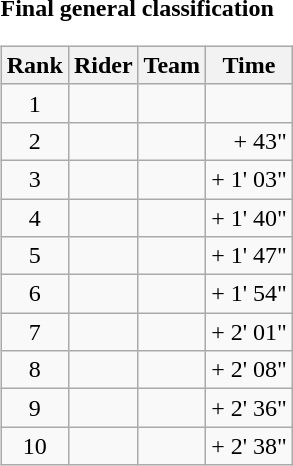<table>
<tr>
<td><strong>Final general classification</strong><br><table class="wikitable">
<tr>
<th scope="col">Rank</th>
<th scope="col">Rider</th>
<th scope="col">Team</th>
<th scope="col">Time</th>
</tr>
<tr>
<td style="text-align:center;">1</td>
<td></td>
<td></td>
<td style="text-align:right;"></td>
</tr>
<tr>
<td style="text-align:center;">2</td>
<td></td>
<td></td>
<td style="text-align:right;">+ 43"</td>
</tr>
<tr>
<td style="text-align:center;">3</td>
<td></td>
<td></td>
<td style="text-align:right;">+ 1' 03"</td>
</tr>
<tr>
<td style="text-align:center;">4</td>
<td></td>
<td></td>
<td style="text-align:right;">+ 1' 40"</td>
</tr>
<tr>
<td style="text-align:center;">5</td>
<td></td>
<td></td>
<td style="text-align:right;">+ 1' 47"</td>
</tr>
<tr>
<td style="text-align:center;">6</td>
<td></td>
<td></td>
<td style="text-align:right;">+ 1' 54"</td>
</tr>
<tr>
<td style="text-align:center;">7</td>
<td></td>
<td></td>
<td style="text-align:right;">+ 2' 01"</td>
</tr>
<tr>
<td style="text-align:center;">8</td>
<td></td>
<td></td>
<td style="text-align:right;">+ 2' 08"</td>
</tr>
<tr>
<td style="text-align:center;">9</td>
<td></td>
<td></td>
<td style="text-align:right;">+ 2' 36"</td>
</tr>
<tr>
<td style="text-align:center;">10</td>
<td></td>
<td></td>
<td style="text-align:right;">+ 2' 38"</td>
</tr>
</table>
</td>
</tr>
</table>
